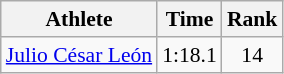<table class="wikitable" border="1" style="font-size:90%">
<tr>
<th>Athlete</th>
<th>Time</th>
<th>Rank</th>
</tr>
<tr align=center>
<td align=left><a href='#'>Julio César León</a></td>
<td>1:18.1</td>
<td>14</td>
</tr>
</table>
